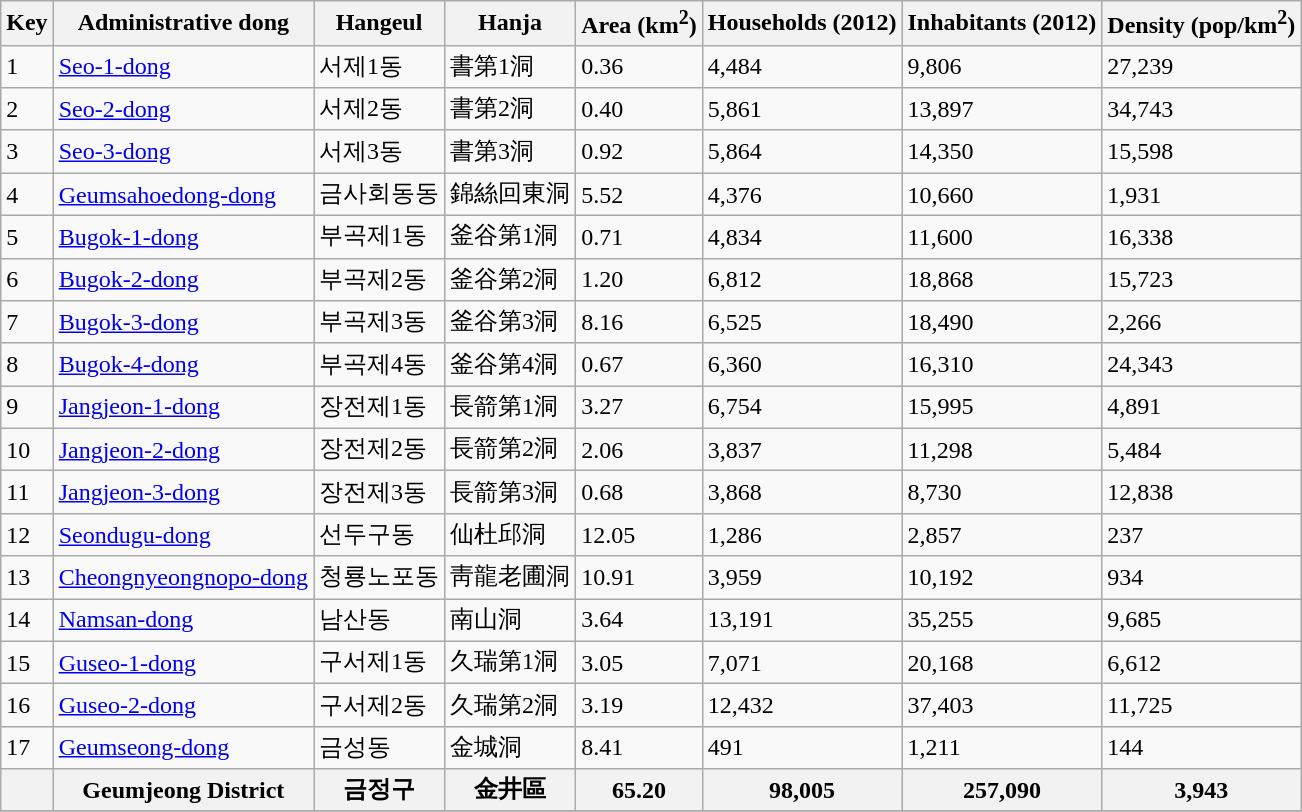<table class="wikitable sortable">
<tr>
<th>Key</th>
<th>Administrative dong</th>
<th>Hangeul</th>
<th>Hanja</th>
<th>Area (km<sup>2</sup>)</th>
<th>Households (2012)</th>
<th>Inhabitants (2012)</th>
<th>Density (pop/km<sup>2</sup>)</th>
</tr>
<tr>
<td>1</td>
<td><a href='#'>Seo-1-dong</a></td>
<td>서제1동</td>
<td>書第1洞</td>
<td>0.36</td>
<td>4,484</td>
<td>9,806</td>
<td>27,239</td>
</tr>
<tr>
<td>2</td>
<td><a href='#'>Seo-2-dong</a></td>
<td>서제2동</td>
<td>書第2洞</td>
<td>0.40</td>
<td>5,861</td>
<td>13,897</td>
<td>34,743</td>
</tr>
<tr>
<td>3</td>
<td><a href='#'>Seo-3-dong</a></td>
<td>서제3동</td>
<td>書第3洞</td>
<td>0.92</td>
<td>5,864</td>
<td>14,350</td>
<td>15,598</td>
</tr>
<tr>
<td>4</td>
<td><a href='#'>Geumsahoedong-dong</a></td>
<td>금사회동동</td>
<td>錦絲回東洞</td>
<td>5.52</td>
<td>4,376</td>
<td>10,660</td>
<td>1,931</td>
</tr>
<tr>
<td>5</td>
<td><a href='#'>Bugok-1-dong</a></td>
<td>부곡제1동</td>
<td>釜谷第1洞</td>
<td>0.71</td>
<td>4,834</td>
<td>11,600</td>
<td>16,338</td>
</tr>
<tr>
<td>6</td>
<td><a href='#'>Bugok-2-dong</a></td>
<td>부곡제2동</td>
<td>釜谷第2洞</td>
<td>1.20</td>
<td>6,812</td>
<td>18,868</td>
<td>15,723</td>
</tr>
<tr>
<td>7</td>
<td><a href='#'>Bugok-3-dong</a></td>
<td>부곡제3동</td>
<td>釜谷第3洞</td>
<td>8.16</td>
<td>6,525</td>
<td>18,490</td>
<td>2,266</td>
</tr>
<tr>
<td>8</td>
<td><a href='#'>Bugok-4-dong</a></td>
<td>부곡제4동</td>
<td>釜谷第4洞</td>
<td>0.67</td>
<td>6,360</td>
<td>16,310</td>
<td>24,343</td>
</tr>
<tr>
<td>9</td>
<td><a href='#'>Jangjeon-1-dong</a></td>
<td>장전제1동</td>
<td>長箭第1洞</td>
<td>3.27</td>
<td>6,754</td>
<td>15,995</td>
<td>4,891</td>
</tr>
<tr>
<td>10</td>
<td><a href='#'>Jangjeon-2-dong</a></td>
<td>장전제2동</td>
<td>長箭第2洞</td>
<td>2.06</td>
<td>3,837</td>
<td>11,298</td>
<td>5,484</td>
</tr>
<tr>
<td>11</td>
<td><a href='#'>Jangjeon-3-dong</a></td>
<td>장전제3동</td>
<td>長箭第3洞</td>
<td>0.68</td>
<td>3,868</td>
<td>8,730</td>
<td>12,838</td>
</tr>
<tr>
<td>12</td>
<td><a href='#'>Seondugu-dong</a></td>
<td>선두구동</td>
<td>仙杜邱洞</td>
<td>12.05</td>
<td>1,286</td>
<td>2,857</td>
<td>237</td>
</tr>
<tr>
<td>13</td>
<td><a href='#'>Cheongnyeongnopo-dong</a></td>
<td>청룡노포동</td>
<td>靑龍老圃洞</td>
<td>10.91</td>
<td>3,959</td>
<td>10,192</td>
<td>934</td>
</tr>
<tr>
<td>14</td>
<td><a href='#'>Namsan-dong</a></td>
<td>남산동</td>
<td>南山洞</td>
<td>3.64</td>
<td>13,191</td>
<td>35,255</td>
<td>9,685</td>
</tr>
<tr>
<td>15</td>
<td><a href='#'>Guseo-1-dong</a></td>
<td>구서제1동</td>
<td>久瑞第1洞</td>
<td>3.05</td>
<td>7,071</td>
<td>20,168</td>
<td>6,612</td>
</tr>
<tr>
<td>16</td>
<td><a href='#'>Guseo-2-dong</a></td>
<td 구서동>구서제2동</td>
<td>久瑞第2洞</td>
<td>3.19</td>
<td>12,432</td>
<td>37,403</td>
<td>11,725</td>
</tr>
<tr>
<td>17</td>
<td><a href='#'>Geumseong-dong</a></td>
<td>금성동</td>
<td>金城洞</td>
<td>8.41</td>
<td>491</td>
<td>1,211</td>
<td>144</td>
</tr>
<tr>
<th></th>
<th>Geumjeong District</th>
<th>금정구</th>
<th>金井區</th>
<th>65.20</th>
<th>98,005</th>
<th>257,090</th>
<th>3,943</th>
</tr>
<tr>
</tr>
</table>
